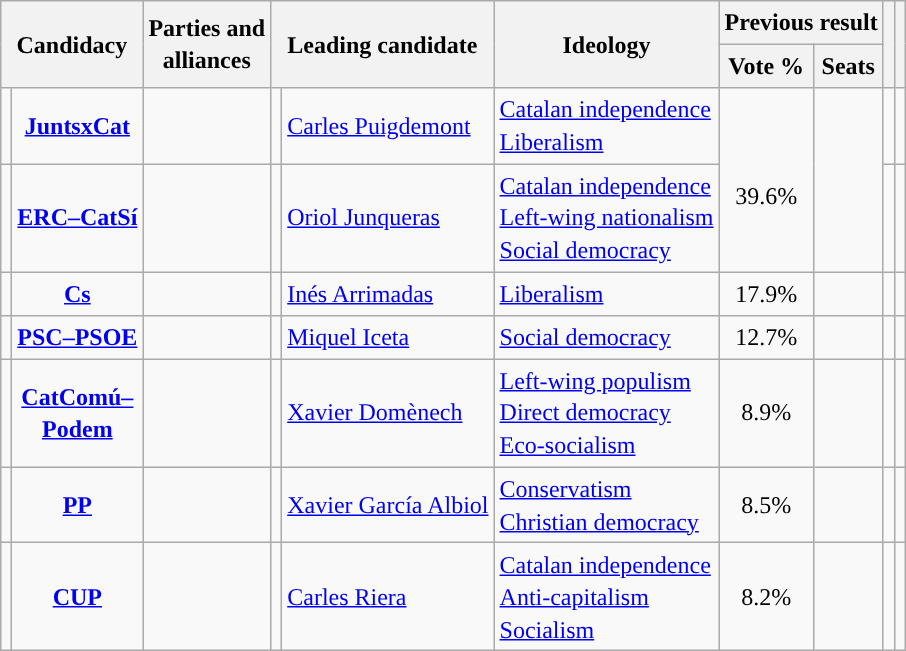<table class="wikitable" style="line-height:1.35em; text-align:left;">
<tr>
<th colspan="2" rowspan="2">Candidacy</th>
<th rowspan="2">Parties and<br>alliances</th>
<th colspan="2" rowspan="2">Leading candidate</th>
<th rowspan="2">Ideology</th>
<th colspan="2">Previous result</th>
<th rowspan="2"></th>
<th rowspan="2"></th>
</tr>
<tr>
<th>Vote %</th>
<th>Seats</th>
</tr>
<tr>
<td style="color:inherit;background:"></td>
<td align="center"><strong><a href='#'>JuntsxCat</a></strong></td>
<td></td>
<td></td>
<td><a href='#'>Carles Puigdemont</a></td>
<td><a href='#'>Catalan independence</a><br><a href='#'>Liberalism</a></td>
<td rowspan="2" align="center"><br>39.6%<br></td>
<td rowspan="2"></td>
<td></td>
<td><br><br></td>
</tr>
<tr>
<td style="color:inherit;background:"></td>
<td align="center"><strong><a href='#'>ERC–CatSí</a></strong></td>
<td></td>
<td></td>
<td><a href='#'>Oriol Junqueras</a></td>
<td><a href='#'>Catalan independence</a><br><a href='#'>Left-wing nationalism</a><br><a href='#'>Social democracy</a></td>
<td></td>
<td></td>
</tr>
<tr>
<td style="color:inherit;background:"></td>
<td align="center"><strong><a href='#'>Cs</a></strong></td>
<td></td>
<td></td>
<td><a href='#'>Inés Arrimadas</a></td>
<td><a href='#'>Liberalism</a></td>
<td align="center">17.9%</td>
<td></td>
<td></td>
<td></td>
</tr>
<tr>
<td style="color:inherit;background:"></td>
<td align="center"><strong><a href='#'>PSC–PSOE</a></strong></td>
<td></td>
<td></td>
<td><a href='#'>Miquel Iceta</a></td>
<td><a href='#'>Social democracy</a></td>
<td align="center">12.7%</td>
<td></td>
<td></td>
<td><br></td>
</tr>
<tr>
<td style="color:inherit;background:"></td>
<td align="center"><strong><a href='#'>CatComú–<br>Podem</a></strong></td>
<td></td>
<td></td>
<td><a href='#'>Xavier Domènech</a></td>
<td><a href='#'>Left-wing populism</a><br><a href='#'>Direct democracy</a><br><a href='#'>Eco-socialism</a></td>
<td align="center">8.9%</td>
<td></td>
<td></td>
<td><br><br></td>
</tr>
<tr>
<td style="color:inherit;background:"></td>
<td align="center"><strong><a href='#'>PP</a></strong></td>
<td></td>
<td></td>
<td><a href='#'>Xavier García Albiol</a></td>
<td><a href='#'>Conservatism</a><br><a href='#'>Christian democracy</a></td>
<td align="center">8.5%</td>
<td></td>
<td></td>
<td></td>
</tr>
<tr>
<td style="color:inherit;background:"></td>
<td align="center"><strong><a href='#'>CUP</a></strong></td>
<td></td>
<td></td>
<td><a href='#'>Carles Riera</a></td>
<td><a href='#'>Catalan independence</a><br><a href='#'>Anti-capitalism</a><br><a href='#'>Socialism</a></td>
<td align="center">8.2%</td>
<td></td>
<td></td>
<td><br><br></td>
</tr>
</table>
